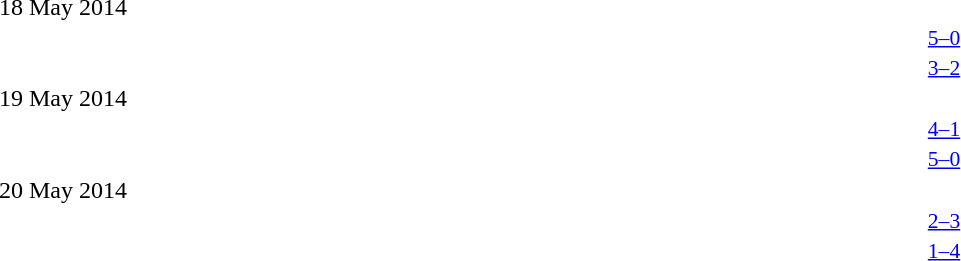<table style="width:100%;" cellspacing="1">
<tr>
<th width=25%></th>
<th width=10%></th>
<th width=25%></th>
</tr>
<tr>
<td colspan=3>18 May 2014</td>
</tr>
<tr style=font-size:90%>
<td align=right></td>
<td align=center><a href='#'>5–0</a></td>
<td></td>
</tr>
<tr style=font-size:90%>
<td align=right></td>
<td align=center><a href='#'>3–2</a></td>
<td></td>
</tr>
<tr>
<td colspan=3>19 May 2014</td>
</tr>
<tr style=font-size:90%>
<td align=right></td>
<td align=center><a href='#'>4–1</a></td>
<td></td>
</tr>
<tr style=font-size:90%>
<td align=right></td>
<td align=center><a href='#'>5–0</a></td>
<td></td>
</tr>
<tr>
<td colspan=3>20 May 2014</td>
</tr>
<tr style=font-size:90%>
<td align=right></td>
<td align=center><a href='#'>2–3</a></td>
<td></td>
</tr>
<tr style=font-size:90%>
<td align=right></td>
<td align=center><a href='#'>1–4</a></td>
<td></td>
</tr>
</table>
